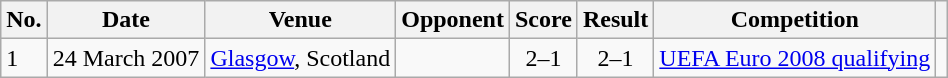<table class="wikitable">
<tr>
<th scope=col>No.</th>
<th scope=col>Date</th>
<th scope=col>Venue</th>
<th scope=col>Opponent</th>
<th scope=col>Score</th>
<th scope=col>Result</th>
<th scope=col>Competition</th>
<th scope=col class="unsortable"></th>
</tr>
<tr>
<td>1</td>
<td>24 March 2007</td>
<td><a href='#'>Glasgow</a>, Scotland</td>
<td></td>
<td align="center">2–1</td>
<td align="center">2–1</td>
<td><a href='#'>UEFA Euro 2008 qualifying</a></td>
<td></td>
</tr>
</table>
